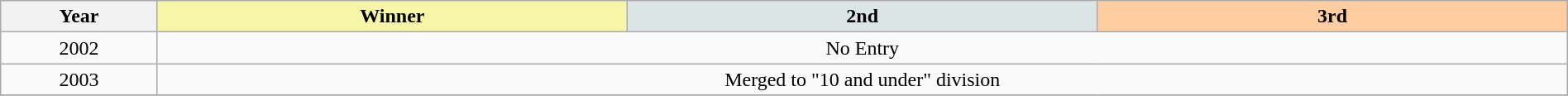<table class="wikitable" width=100%>
<tr>
<th width=10%>Year</th>
<th style="background-color: #F7F6A8;" width=30%>Winner</th>
<th style="background-color: #DCE5E5;" width=30%>2nd</th>
<th style="background-color: #FFCDA0;" width=30%>3rd</th>
</tr>
<tr>
<td align=center>2002 </td>
<td align=center colspan="3">No Entry</td>
</tr>
<tr>
<td align=center>2003 </td>
<td align=center colspan="3">Merged to "10 and under" division</td>
</tr>
<tr>
</tr>
</table>
